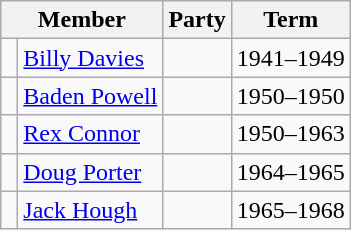<table class="wikitable">
<tr |->
<th colspan="2">Member</th>
<th>Party</th>
<th>Term</th>
</tr>
<tr>
<td> </td>
<td><a href='#'>Billy Davies</a></td>
<td></td>
<td>1941–1949</td>
</tr>
<tr>
<td> </td>
<td><a href='#'>Baden Powell</a></td>
<td></td>
<td>1950–1950</td>
</tr>
<tr>
<td> </td>
<td><a href='#'>Rex Connor</a></td>
<td></td>
<td>1950–1963</td>
</tr>
<tr>
<td> </td>
<td><a href='#'>Doug Porter</a></td>
<td></td>
<td>1964–1965</td>
</tr>
<tr>
<td> </td>
<td><a href='#'>Jack Hough</a></td>
<td></td>
<td>1965–1968</td>
</tr>
</table>
